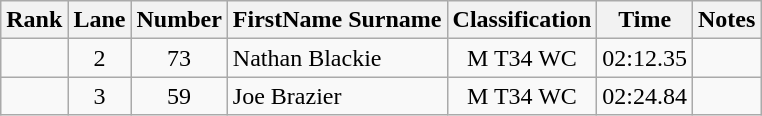<table class="wikitable sortable" style="text-align:center">
<tr>
<th>Rank</th>
<th>Lane</th>
<th>Number</th>
<th>FirstName Surname</th>
<th>Classification</th>
<th>Time</th>
<th>Notes</th>
</tr>
<tr>
<td></td>
<td>2</td>
<td>73</td>
<td style="text-align:left"> Nathan Blackie</td>
<td>M T34 WC</td>
<td>02:12.35</td>
<td></td>
</tr>
<tr>
<td></td>
<td>3</td>
<td>59</td>
<td style="text-align:left"> Joe Brazier</td>
<td>M T34 WC</td>
<td>02:24.84</td>
<td></td>
</tr>
</table>
